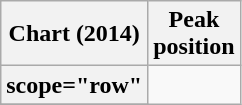<table class="wikitable plainrowheaders sortable">
<tr>
<th scope="col">Chart (2014)</th>
<th scope="col">Peak<br>position</th>
</tr>
<tr>
<th>scope="row" </th>
</tr>
<tr>
</tr>
</table>
